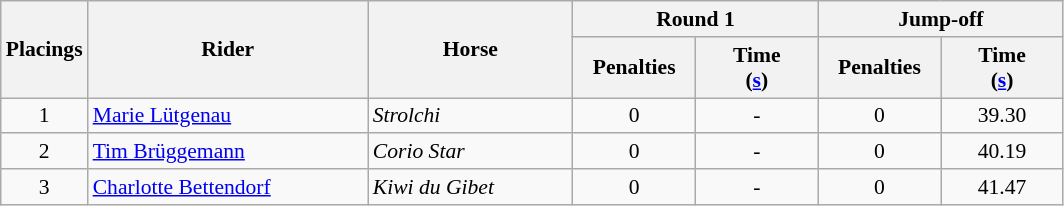<table class="wikitable" style="font-size: 90%">
<tr>
<th rowspan=2 width=20>Placings </th>
<th rowspan=2 width=180>Rider</th>
<th rowspan=2 width=130>Horse</th>
<th colspan=2>Round 1</th>
<th colspan=2>Jump-off</th>
</tr>
<tr>
<th width=75>Penalties</th>
<th width=75>Time<br>(<a href='#'>s</a>)</th>
<th width=75>Penalties</th>
<th width=75>Time<br>(<a href='#'>s</a>)</th>
</tr>
<tr>
<td align=center>1</td>
<td> <a href='#'>Marie Lütgenau</a></td>
<td><em>Strolchi</em></td>
<td align=center>0</td>
<td align=center>-</td>
<td align=center>0</td>
<td align=center>39.30</td>
</tr>
<tr>
<td align=center>2</td>
<td> <a href='#'>Tim Brüggemann</a></td>
<td><em>Corio Star</em></td>
<td align=center>0</td>
<td align=center>-</td>
<td align=center>0</td>
<td align=center>40.19</td>
</tr>
<tr>
<td align=center>3</td>
<td> <a href='#'>Charlotte Bettendorf</a></td>
<td><em>Kiwi du Gibet</em></td>
<td align=center>0</td>
<td align=center>-</td>
<td align=center>0</td>
<td align=center>41.47</td>
</tr>
</table>
